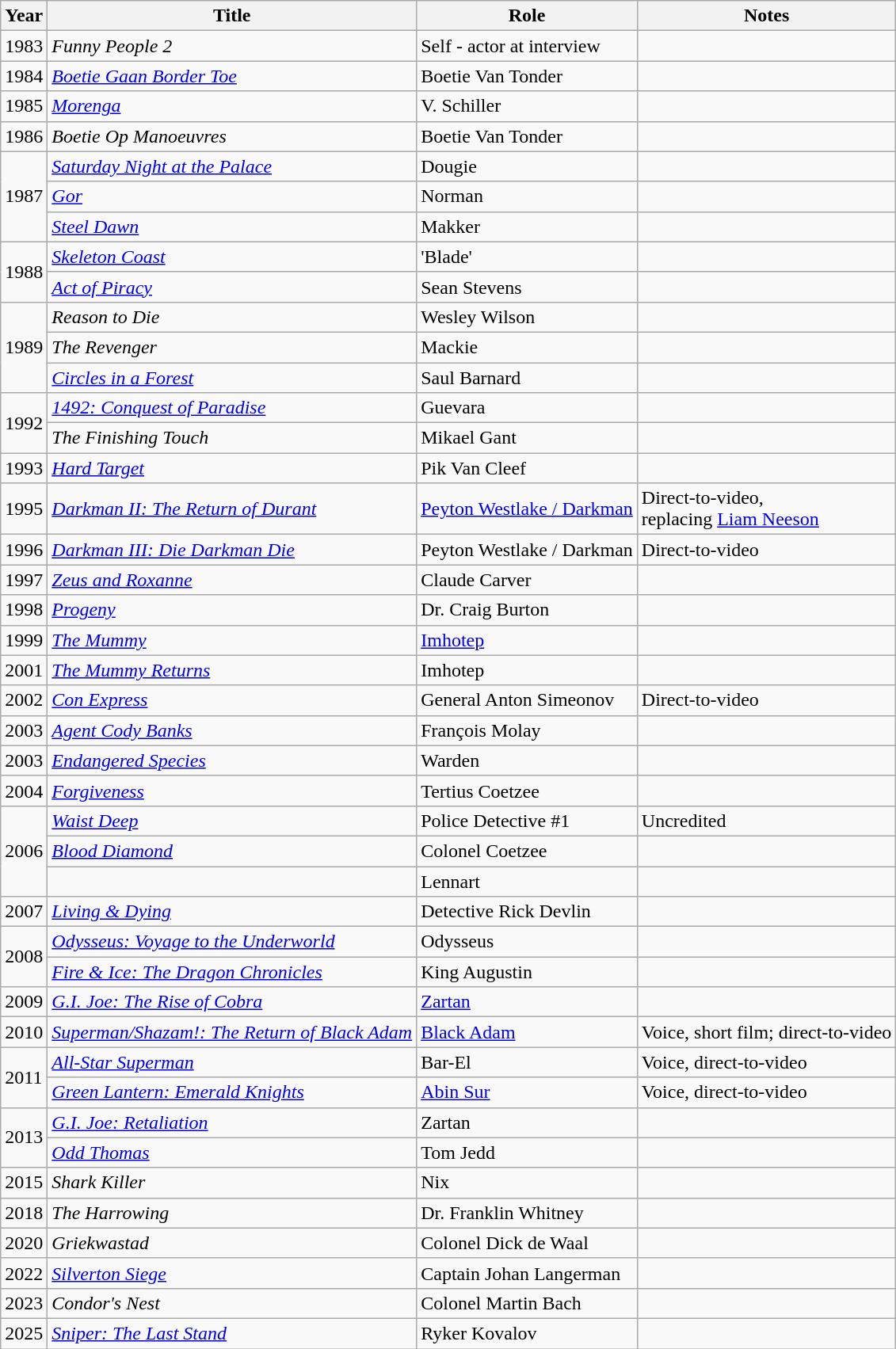<table class="wikitable sortable">
<tr>
<th>Year</th>
<th>Title</th>
<th>Role</th>
<th class="unsortable">Notes</th>
</tr>
<tr>
<td>1983</td>
<td><em>Funny People 2</em></td>
<td>Self - actor at interview</td>
<td></td>
</tr>
<tr>
<td>1984</td>
<td><em><a href='#'>Boetie Gaan Border Toe</a></em></td>
<td>Boetie Van Tonder</td>
<td></td>
</tr>
<tr>
<td>1985</td>
<td><em><a href='#'>Morenga</a></em></td>
<td>V. Schiller</td>
<td></td>
</tr>
<tr>
<td>1986</td>
<td><em>Boetie Op Manoeuvres</em></td>
<td>Boetie Van Tonder</td>
<td></td>
</tr>
<tr>
<td rowspan="3">1987</td>
<td><em><a href='#'>Saturday Night at the Palace</a></em></td>
<td>Dougie</td>
<td></td>
</tr>
<tr>
<td><em><a href='#'>Gor</a></em></td>
<td>Norman</td>
<td></td>
</tr>
<tr>
<td><em><a href='#'>Steel Dawn</a></em></td>
<td>Makker</td>
<td></td>
</tr>
<tr>
<td rowspan="2">1988</td>
<td><em><a href='#'>Skeleton Coast</a></em></td>
<td>'Blade'</td>
<td></td>
</tr>
<tr>
<td><em><a href='#'>Act of Piracy</a></em></td>
<td>Sean Stevens</td>
<td></td>
</tr>
<tr>
<td rowspan="3">1989</td>
<td><em>Reason to Die</em></td>
<td>Wesley Wilson</td>
<td></td>
</tr>
<tr>
<td><em>The Revenger</em></td>
<td>Mackie</td>
<td></td>
</tr>
<tr>
<td><em><a href='#'>Circles in a Forest</a></em></td>
<td>Saul Barnard</td>
<td></td>
</tr>
<tr>
<td rowspan="2">1992</td>
<td><em><a href='#'>1492: Conquest of Paradise</a></em></td>
<td>Guevara</td>
<td></td>
</tr>
<tr>
<td><em>The Finishing Touch</em></td>
<td>Mikael Gant</td>
<td></td>
</tr>
<tr>
<td>1993</td>
<td><em><a href='#'>Hard Target</a></em></td>
<td>Pik Van Cleef</td>
<td></td>
</tr>
<tr>
<td>1995</td>
<td><em><a href='#'>Darkman II: The Return of Durant</a></em></td>
<td><a href='#'>Peyton Westlake / Darkman</a></td>
<td>Direct-to-video,<br> replacing <a href='#'>Liam Neeson</a></td>
</tr>
<tr>
<td>1996</td>
<td><em><a href='#'>Darkman III: Die Darkman Die</a></em></td>
<td>Peyton Westlake / Darkman</td>
<td>Direct-to-video</td>
</tr>
<tr>
<td>1997</td>
<td><em><a href='#'>Zeus and Roxanne</a></em></td>
<td>Claude Carver</td>
<td></td>
</tr>
<tr>
<td>1998</td>
<td><em><a href='#'>Progeny</a></em></td>
<td>Dr. Craig Burton</td>
<td></td>
</tr>
<tr>
<td>1999</td>
<td><em><a href='#'>The Mummy</a></em></td>
<td><a href='#'>Imhotep</a></td>
<td></td>
</tr>
<tr>
<td>2001</td>
<td><em><a href='#'>The Mummy Returns</a></em></td>
<td>Imhotep</td>
<td></td>
</tr>
<tr>
<td>2002</td>
<td><em><a href='#'>Con Express</a></em></td>
<td>General Anton Simeonov</td>
<td>Direct-to-video</td>
</tr>
<tr>
<td>2003</td>
<td><em><a href='#'>Agent Cody Banks</a></em></td>
<td>François Molay</td>
<td></td>
</tr>
<tr>
<td>2003</td>
<td><em><a href='#'>Endangered Species</a></em></td>
<td>Warden</td>
<td></td>
</tr>
<tr>
<td>2004</td>
<td><em><a href='#'>Forgiveness</a></em></td>
<td>Tertius Coetzee</td>
<td></td>
</tr>
<tr>
<td rowspan="3">2006</td>
<td><em><a href='#'>Waist Deep</a></em></td>
<td>Police Detective #1</td>
<td>Uncredited</td>
</tr>
<tr>
<td><em><a href='#'>Blood Diamond</a></em></td>
<td>Colonel Coetzee</td>
<td></td>
</tr>
<tr>
<td><em></em></td>
<td>Lennart</td>
<td></td>
</tr>
<tr>
<td>2007</td>
<td><em><a href='#'>Living & Dying</a></em></td>
<td>Detective Rick Devlin</td>
<td></td>
</tr>
<tr>
<td rowspan="2">2008</td>
<td><em><a href='#'>Odysseus: Voyage to the Underworld</a></em></td>
<td>Odysseus</td>
<td></td>
</tr>
<tr>
<td><em><a href='#'>Fire & Ice: The Dragon Chronicles</a></em></td>
<td>King Augustin</td>
<td></td>
</tr>
<tr>
<td>2009</td>
<td><em><a href='#'>G.I. Joe: The Rise of Cobra</a></em></td>
<td><a href='#'>Zartan</a></td>
<td></td>
</tr>
<tr>
<td>2010</td>
<td><em><a href='#'>Superman/Shazam!: The Return of Black Adam</a></em></td>
<td><a href='#'>Black Adam</a></td>
<td>Voice, short film; direct-to-video</td>
</tr>
<tr>
<td rowspan="2">2011</td>
<td><em><a href='#'>All-Star Superman</a></em></td>
<td>Bar-El</td>
<td>Voice, direct-to-video</td>
</tr>
<tr>
<td><em><a href='#'>Green Lantern: Emerald Knights</a></em></td>
<td><a href='#'>Abin Sur</a></td>
<td>Voice, direct-to-video</td>
</tr>
<tr>
<td rowspan="2">2013</td>
<td><em><a href='#'>G.I. Joe: Retaliation</a></em></td>
<td>Zartan</td>
<td></td>
</tr>
<tr>
<td><em><a href='#'>Odd Thomas</a></em></td>
<td>Tom Jedd</td>
<td></td>
</tr>
<tr>
<td>2015</td>
<td><em>Shark Killer</em></td>
<td>Nix</td>
<td></td>
</tr>
<tr>
<td>2018</td>
<td><em>The Harrowing</em></td>
<td>Dr. Franklin Whitney</td>
<td></td>
</tr>
<tr>
<td>2020</td>
<td><em>Griekwastad</em></td>
<td>Colonel Dick de Waal</td>
<td></td>
</tr>
<tr>
<td>2022</td>
<td><em><a href='#'>Silverton Siege</a></em></td>
<td>Captain Johan Langerman</td>
<td></td>
</tr>
<tr>
<td>2023</td>
<td><em>Condor's Nest</em></td>
<td>Colonel Martin Bach</td>
<td></td>
</tr>
<tr>
<td>2025</td>
<td><em><a href='#'>Sniper: The Last Stand</a></em></td>
<td>Ryker Kovalov</td>
<td></td>
</tr>
</table>
